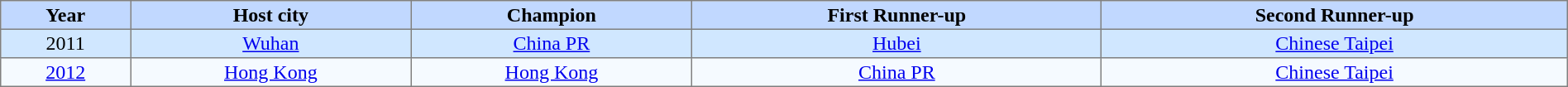<table class="toccolours" border="1" cellpadding="2" style="border-collapse: collapse; text-align: center; width: 100%; margin: 0 auto;">
<tr style="background: #C1D8FF;">
<th>Year</th>
<th>Host city</th>
<th>Champion</th>
<th>First Runner-up</th>
<th>Second Runner-up</th>
</tr>
<tr style="background: #D0E7FF;">
<td>2011</td>
<td> <a href='#'>Wuhan</a></td>
<td> <a href='#'>China PR</a></td>
<td> <a href='#'>Hubei</a></td>
<td> <a href='#'>Chinese Taipei</a></td>
</tr>
<tr style="background: #F5FAFF;">
<td><a href='#'>2012</a></td>
<td> <a href='#'>Hong Kong</a></td>
<td> <a href='#'>Hong Kong</a></td>
<td> <a href='#'>China PR</a></td>
<td> <a href='#'>Chinese Taipei</a></td>
</tr>
</table>
